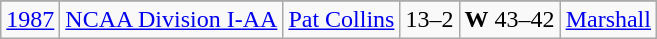<table class="wikitable" style="text-align:center;">
<tr>
</tr>
<tr>
<td><a href='#'>1987</a></td>
<td><a href='#'>NCAA Division I-AA</a></td>
<td><a href='#'>Pat Collins</a></td>
<td>13–2</td>
<td><strong>W</strong> 43–42</td>
<td><a href='#'>Marshall</a></td>
</tr>
</table>
